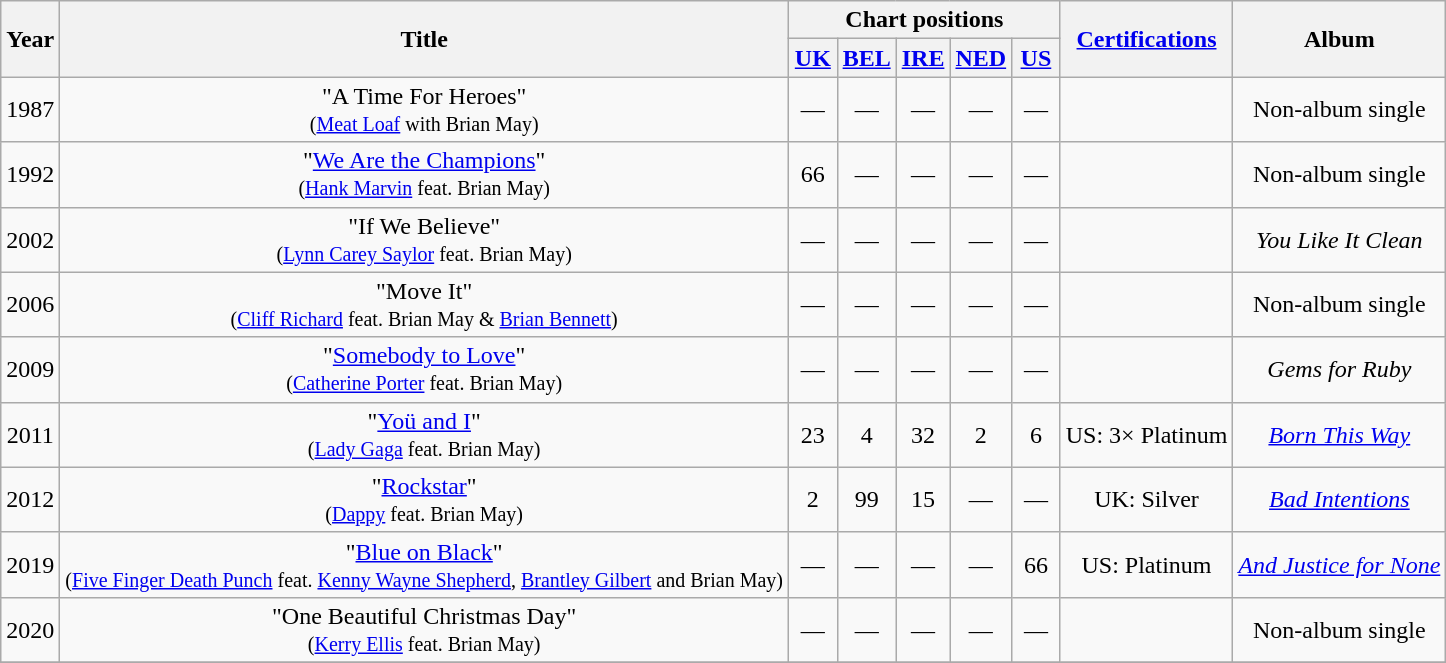<table class="wikitable" style=text-align:center;>
<tr>
<th rowspan="2">Year</th>
<th rowspan="2">Title</th>
<th colspan="5">Chart positions</th>
<th rowspan="2"><a href='#'>Certifications</a></th>
<th rowspan="2">Album</th>
</tr>
<tr>
<th style="width:25px;"><a href='#'>UK</a><br></th>
<th style="width:25px;"><a href='#'>BEL</a><br></th>
<th style="width:25px;"><a href='#'>IRE</a><br></th>
<th style="width:25px;"><a href='#'>NED</a><br></th>
<th style="width:25px;"><a href='#'>US</a><br></th>
</tr>
<tr>
<td>1987</td>
<td>"A Time For Heroes"<br><small>(<a href='#'>Meat Loaf</a> with Brian May)</small></td>
<td>—</td>
<td>—</td>
<td>—</td>
<td>—</td>
<td>—</td>
<td></td>
<td rowspan="1">Non-album single</td>
</tr>
<tr>
<td>1992</td>
<td>"<a href='#'>We Are the Champions</a>"<br><small>(<a href='#'>Hank Marvin</a> feat. Brian May)</small></td>
<td>66</td>
<td>—</td>
<td>—</td>
<td>—</td>
<td>—</td>
<td></td>
<td>Non-album single</td>
</tr>
<tr>
<td>2002</td>
<td>"If We Believe"<br><small>(<a href='#'>Lynn Carey Saylor</a> feat. Brian May)</small></td>
<td>—</td>
<td>—</td>
<td>—</td>
<td>—</td>
<td>—</td>
<td></td>
<td><em>You Like It Clean</em></td>
</tr>
<tr>
<td>2006</td>
<td>"Move It"<br><small>(<a href='#'>Cliff Richard</a> feat. Brian May & <a href='#'>Brian Bennett</a>)</small></td>
<td>—</td>
<td>—</td>
<td>—</td>
<td>—</td>
<td>—</td>
<td></td>
<td>Non-album single</td>
</tr>
<tr>
<td>2009</td>
<td>"<a href='#'>Somebody to Love</a>"<br><small>(<a href='#'>Catherine Porter</a> feat. Brian May)</small></td>
<td>—</td>
<td>—</td>
<td>—</td>
<td>—</td>
<td>—</td>
<td></td>
<td><em>Gems for Ruby</em></td>
</tr>
<tr>
<td>2011</td>
<td>"<a href='#'>Yoü and I</a>"<br><small>(<a href='#'>Lady Gaga</a> feat. Brian May)</small></td>
<td>23</td>
<td>4</td>
<td>32</td>
<td>2</td>
<td>6</td>
<td>US: 3× Platinum</td>
<td><em><a href='#'>Born This Way</a></em></td>
</tr>
<tr>
<td rowspan="1">2012</td>
<td>"<a href='#'>Rockstar</a>"<br><small>(<a href='#'>Dappy</a> feat. Brian May)</small></td>
<td>2</td>
<td>99</td>
<td>15</td>
<td>—</td>
<td>—</td>
<td>UK: Silver</td>
<td><em><a href='#'>Bad Intentions</a></em></td>
</tr>
<tr>
<td>2019</td>
<td>"<a href='#'>Blue on Black</a>"<br><small>(<a href='#'>Five Finger Death Punch</a> feat. <a href='#'>Kenny Wayne Shepherd</a>, <a href='#'>Brantley Gilbert</a> and Brian May)</small></td>
<td>—</td>
<td>—</td>
<td>—</td>
<td>—</td>
<td>66</td>
<td>US: Platinum</td>
<td><em><a href='#'>And Justice for None</a></em></td>
</tr>
<tr>
<td>2020</td>
<td>"One Beautiful Christmas Day"<br><small>(<a href='#'>Kerry Ellis</a> feat. Brian May)</small></td>
<td>—</td>
<td>—</td>
<td>—</td>
<td>—</td>
<td>—</td>
<td></td>
<td>Non-album single</td>
</tr>
<tr>
</tr>
</table>
